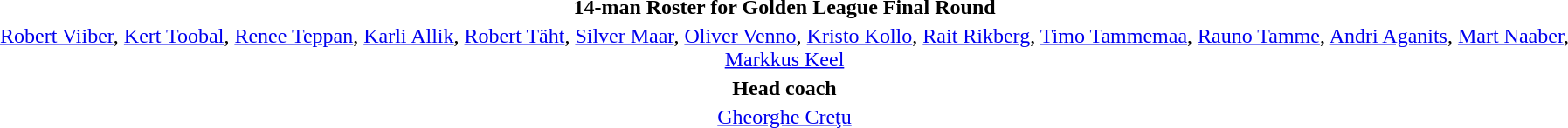<table style="text-align:center; margin-top:2em; margin-left:auto; margin-right:auto">
<tr>
<td><strong>14-man Roster for Golden League Final Round</strong></td>
</tr>
<tr>
<td><a href='#'>Robert Viiber</a>, <a href='#'>Kert Toobal</a>, <a href='#'>Renee Teppan</a>, <a href='#'>Karli Allik</a>, <a href='#'>Robert Täht</a>, <a href='#'>Silver Maar</a>, <a href='#'>Oliver Venno</a>, <a href='#'>Kristo Kollo</a>, <a href='#'>Rait Rikberg</a>, <a href='#'>Timo Tammemaa</a>, <a href='#'>Rauno Tamme</a>, <a href='#'>Andri Aganits</a>, <a href='#'>Mart Naaber</a>, <a href='#'>Markkus Keel</a></td>
</tr>
<tr>
<td><strong>Head coach</strong></td>
</tr>
<tr>
<td><a href='#'>Gheorghe Creţu</a></td>
</tr>
</table>
